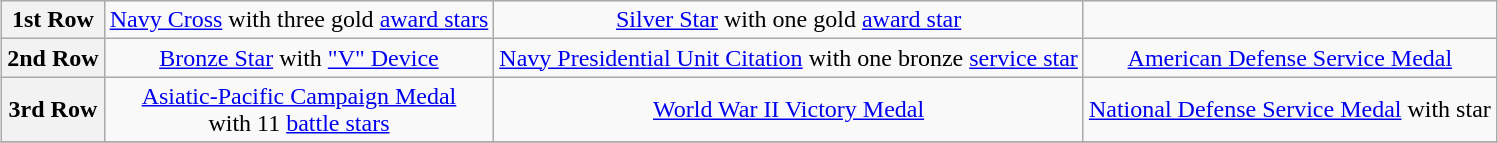<table class="wikitable" style="margin:1em auto; text-align:center;">
<tr>
<th>1st Row</th>
<td><a href='#'>Navy Cross</a> with three gold <a href='#'>award stars</a></td>
<td><a href='#'>Silver Star</a>  with one gold <a href='#'>award star</a></td>
</tr>
<tr>
<th>2nd Row</th>
<td><a href='#'>Bronze Star</a> with <a href='#'>"V" Device</a></td>
<td><a href='#'>Navy Presidential Unit Citation</a> with one bronze <a href='#'>service star</a></td>
<td><a href='#'>American Defense Service Medal</a></td>
</tr>
<tr>
<th>3rd Row</th>
<td><a href='#'>Asiatic-Pacific Campaign Medal</a> <br>with 11 <a href='#'>battle stars</a></td>
<td><a href='#'>World War II Victory Medal</a></td>
<td><a href='#'>National Defense Service Medal</a> with star</td>
</tr>
<tr>
</tr>
</table>
